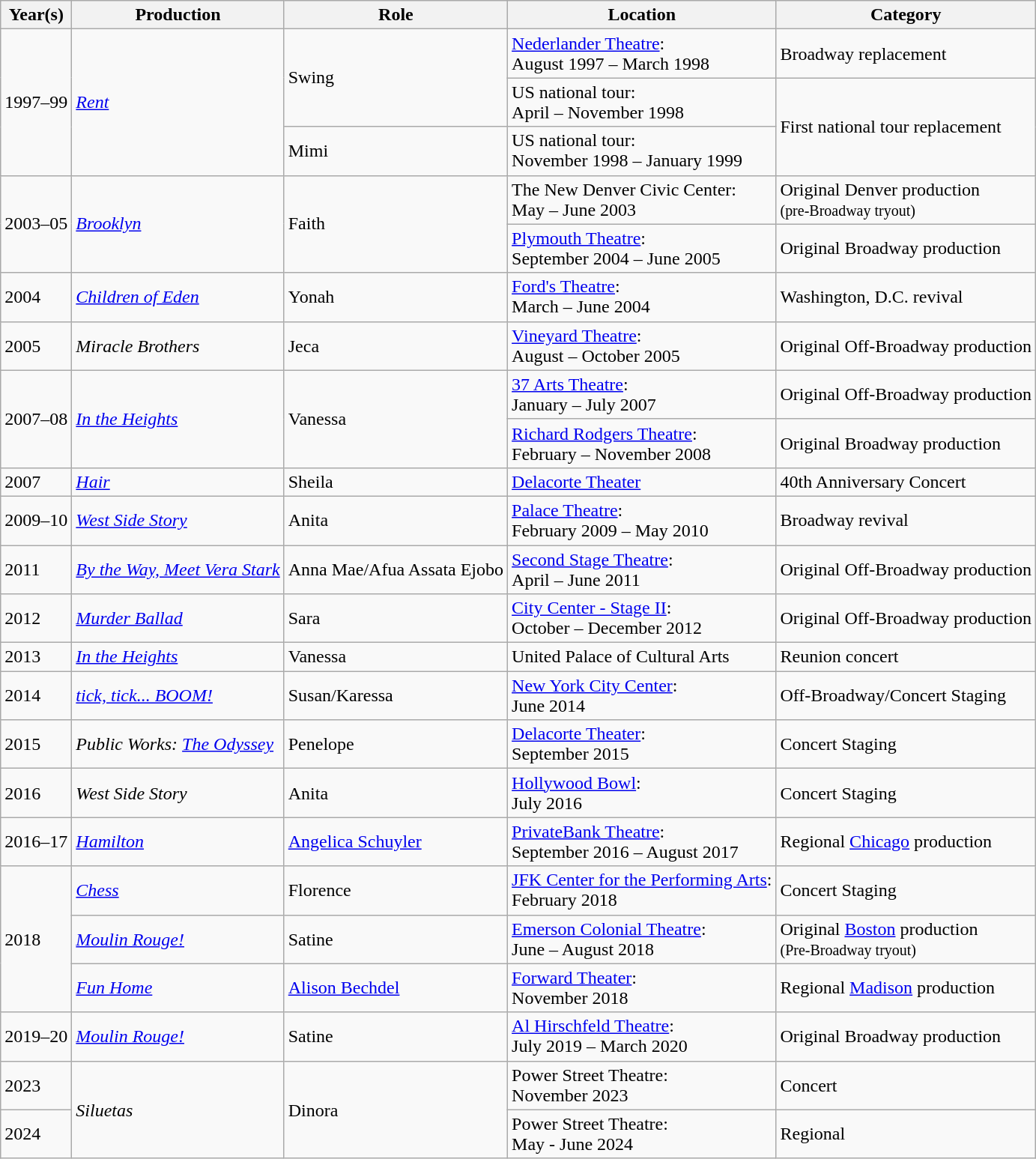<table class="wikitable">
<tr>
<th>Year(s)</th>
<th>Production</th>
<th>Role</th>
<th>Location</th>
<th>Category</th>
</tr>
<tr>
<td rowspan="3">1997–99</td>
<td rowspan="3"><a href='#'><em>Rent</em></a></td>
<td rowspan="2">Swing</td>
<td><a href='#'>Nederlander Theatre</a>:<br>August 1997 – March 1998</td>
<td>Broadway replacement</td>
</tr>
<tr>
<td>US national tour:<br>April – November 1998</td>
<td rowspan="2">First national tour replacement</td>
</tr>
<tr>
<td>Mimi</td>
<td>US national tour:<br>November 1998 – January 1999</td>
</tr>
<tr>
<td rowspan="2">2003–05</td>
<td rowspan="2"><em><a href='#'>Brooklyn</a></em></td>
<td rowspan="2">Faith</td>
<td>The New Denver Civic Center:<br>May – June 2003</td>
<td>Original Denver production<br><small>(pre-Broadway tryout)</small></td>
</tr>
<tr>
<td><a href='#'>Plymouth Theatre</a>:<br>September 2004 – June 2005</td>
<td>Original Broadway production</td>
</tr>
<tr>
<td>2004</td>
<td><em><a href='#'>Children of Eden</a></em></td>
<td>Yonah</td>
<td><a href='#'>Ford's Theatre</a>:<br>March – June 2004</td>
<td>Washington, D.C. revival</td>
</tr>
<tr>
<td>2005</td>
<td><em>Miracle Brothers</em></td>
<td>Jeca</td>
<td><a href='#'>Vineyard Theatre</a>:<br>August – October 2005</td>
<td>Original Off-Broadway production</td>
</tr>
<tr>
<td rowspan="2">2007–08</td>
<td rowspan="2"><em><a href='#'>In the Heights</a></em></td>
<td rowspan="2">Vanessa</td>
<td><a href='#'>37 Arts Theatre</a>:<br>January – July 2007</td>
<td>Original Off-Broadway production</td>
</tr>
<tr>
<td><a href='#'>Richard Rodgers Theatre</a>:<br>February – November 2008</td>
<td>Original Broadway production</td>
</tr>
<tr>
<td>2007</td>
<td><em><a href='#'>Hair</a></em></td>
<td>Sheila</td>
<td><a href='#'>Delacorte Theater</a></td>
<td>40th Anniversary Concert</td>
</tr>
<tr>
<td>2009–10</td>
<td><em><a href='#'>West Side Story</a></em></td>
<td>Anita</td>
<td><a href='#'>Palace Theatre</a>:<br>February 2009 – May 2010</td>
<td>Broadway revival</td>
</tr>
<tr>
<td>2011</td>
<td><em><a href='#'>By the Way, Meet Vera Stark</a></em></td>
<td>Anna Mae/Afua Assata Ejobo</td>
<td><a href='#'>Second Stage Theatre</a>:<br>April – June 2011</td>
<td>Original Off-Broadway production</td>
</tr>
<tr>
<td>2012</td>
<td><em><a href='#'>Murder Ballad</a></em></td>
<td>Sara</td>
<td><a href='#'>City Center - Stage II</a>:<br>October – December 2012</td>
<td>Original Off-Broadway production</td>
</tr>
<tr>
<td>2013</td>
<td><em><a href='#'>In the Heights</a></em></td>
<td>Vanessa</td>
<td>United Palace of Cultural Arts</td>
<td>Reunion concert</td>
</tr>
<tr>
<td>2014</td>
<td><em><a href='#'>tick, tick... BOOM!</a></em></td>
<td>Susan/Karessa</td>
<td><a href='#'>New York City Center</a>:<br>June 2014</td>
<td>Off-Broadway/Concert Staging</td>
</tr>
<tr>
<td>2015</td>
<td><em>Public Works: <a href='#'>The Odyssey</a></em></td>
<td>Penelope</td>
<td><a href='#'>Delacorte Theater</a>:<br>September 2015</td>
<td>Concert Staging</td>
</tr>
<tr>
<td>2016</td>
<td><em>West Side Story</em></td>
<td>Anita</td>
<td><a href='#'>Hollywood Bowl</a>:<br>July 2016</td>
<td>Concert Staging</td>
</tr>
<tr>
<td>2016–17</td>
<td><em><a href='#'>Hamilton</a></em></td>
<td><a href='#'>Angelica Schuyler</a></td>
<td><a href='#'>PrivateBank Theatre</a>:<br>September 2016 – August 2017</td>
<td>Regional <a href='#'>Chicago</a> production</td>
</tr>
<tr>
<td rowspan=3>2018</td>
<td><em><a href='#'>Chess</a></em></td>
<td>Florence</td>
<td><a href='#'>JFK Center for the Performing Arts</a>:<br>February 2018</td>
<td>Concert Staging</td>
</tr>
<tr>
<td><em><a href='#'>Moulin Rouge!</a></em></td>
<td>Satine</td>
<td><a href='#'>Emerson Colonial Theatre</a>:<br>June – August 2018</td>
<td>Original <a href='#'>Boston</a> production<br><small>(Pre-Broadway tryout)</small></td>
</tr>
<tr>
<td><em><a href='#'>Fun Home</a></em></td>
<td><a href='#'>Alison Bechdel</a></td>
<td><a href='#'>Forward Theater</a>:<br>November 2018</td>
<td>Regional <a href='#'>Madison</a> production</td>
</tr>
<tr>
<td>2019–20</td>
<td><em><a href='#'>Moulin Rouge!</a></em></td>
<td>Satine</td>
<td><a href='#'>Al Hirschfeld Theatre</a>:<br>July 2019 – March 2020</td>
<td>Original Broadway production</td>
</tr>
<tr>
<td>2023</td>
<td rowspan=2><em>Siluetas</em></td>
<td rowspan=2>Dinora</td>
<td>Power Street Theatre:<br>November 2023</td>
<td>Concert</td>
</tr>
<tr>
<td>2024</td>
<td>Power Street Theatre:<br>May - June 2024</td>
<td>Regional</td>
</tr>
</table>
